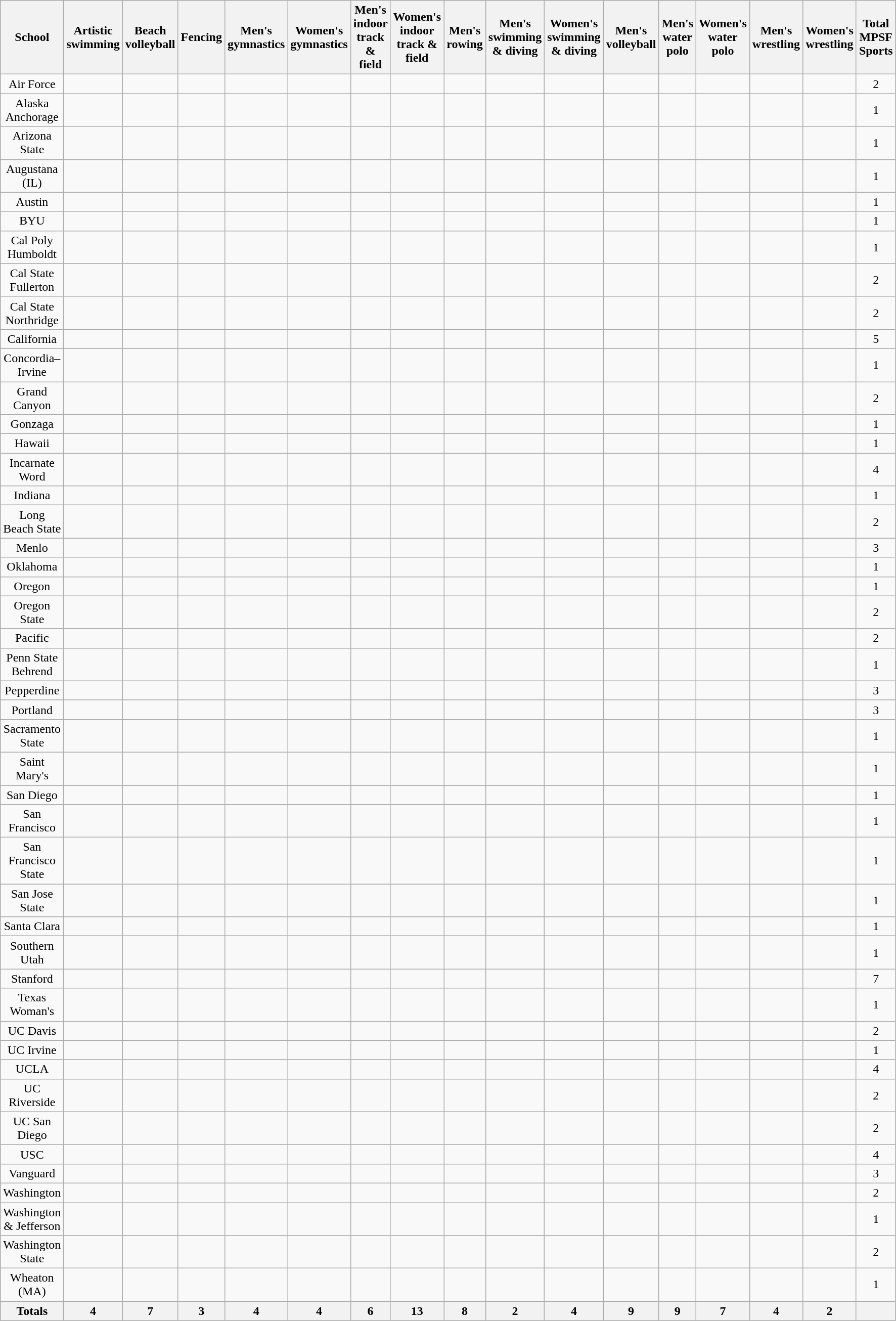<table class="wikitable sortable" style="text-align:center; width:80%;">
<tr>
<th>School</th>
<th>Artistic swimming</th>
<th>Beach volleyball</th>
<th>Fencing</th>
<th>Men's gymnastics</th>
<th>Women's gymnastics</th>
<th>Men's indoor track & field</th>
<th>Women's indoor track & field</th>
<th>Men's rowing</th>
<th>Men's swimming & diving</th>
<th>Women's swimming & diving</th>
<th>Men's volleyball</th>
<th>Men's water polo</th>
<th>Women's water polo</th>
<th>Men's wrestling</th>
<th>Women's wrestling</th>
<th>Total MPSF Sports</th>
</tr>
<tr>
<td>Air Force</td>
<td></td>
<td></td>
<td></td>
<td></td>
<td></td>
<td></td>
<td></td>
<td></td>
<td></td>
<td></td>
<td></td>
<td></td>
<td></td>
<td></td>
<td></td>
<td>2</td>
</tr>
<tr>
<td>Alaska Anchorage</td>
<td></td>
<td></td>
<td></td>
<td></td>
<td></td>
<td></td>
<td></td>
<td></td>
<td></td>
<td></td>
<td></td>
<td></td>
<td></td>
<td></td>
<td></td>
<td>1</td>
</tr>
<tr>
<td>Arizona State</td>
<td></td>
<td></td>
<td></td>
<td></td>
<td></td>
<td></td>
<td></td>
<td></td>
<td></td>
<td></td>
<td></td>
<td></td>
<td></td>
<td></td>
<td></td>
<td>1</td>
</tr>
<tr>
<td>Augustana (IL)</td>
<td></td>
<td></td>
<td></td>
<td></td>
<td></td>
<td></td>
<td></td>
<td></td>
<td></td>
<td></td>
<td></td>
<td></td>
<td></td>
<td></td>
<td></td>
<td>1</td>
</tr>
<tr>
<td>Austin</td>
<td></td>
<td></td>
<td></td>
<td></td>
<td></td>
<td></td>
<td></td>
<td></td>
<td></td>
<td></td>
<td></td>
<td></td>
<td></td>
<td></td>
<td></td>
<td>1</td>
</tr>
<tr>
<td>BYU</td>
<td></td>
<td></td>
<td></td>
<td></td>
<td></td>
<td></td>
<td></td>
<td></td>
<td></td>
<td></td>
<td></td>
<td></td>
<td></td>
<td></td>
<td></td>
<td>1</td>
</tr>
<tr>
<td>Cal Poly Humboldt</td>
<td></td>
<td></td>
<td></td>
<td></td>
<td></td>
<td></td>
<td></td>
<td></td>
<td></td>
<td></td>
<td></td>
<td></td>
<td></td>
<td></td>
<td></td>
<td>1</td>
</tr>
<tr>
<td>Cal State Fullerton</td>
<td></td>
<td></td>
<td></td>
<td></td>
<td></td>
<td></td>
<td></td>
<td></td>
<td></td>
<td></td>
<td></td>
<td></td>
<td></td>
<td></td>
<td></td>
<td>2</td>
</tr>
<tr>
<td>Cal State Northridge</td>
<td></td>
<td></td>
<td></td>
<td></td>
<td></td>
<td></td>
<td></td>
<td></td>
<td></td>
<td></td>
<td></td>
<td></td>
<td></td>
<td></td>
<td></td>
<td>2</td>
</tr>
<tr>
<td>California</td>
<td></td>
<td></td>
<td></td>
<td></td>
<td></td>
<td></td>
<td></td>
<td></td>
<td></td>
<td></td>
<td></td>
<td></td>
<td></td>
<td></td>
<td></td>
<td>5</td>
</tr>
<tr>
<td>Concordia–Irvine</td>
<td></td>
<td></td>
<td></td>
<td></td>
<td></td>
<td></td>
<td></td>
<td></td>
<td></td>
<td></td>
<td></td>
<td></td>
<td></td>
<td></td>
<td></td>
<td>1</td>
</tr>
<tr>
<td>Grand Canyon</td>
<td></td>
<td></td>
<td></td>
<td></td>
<td></td>
<td></td>
<td></td>
<td></td>
<td></td>
<td></td>
<td></td>
<td></td>
<td></td>
<td></td>
<td></td>
<td>2</td>
</tr>
<tr>
<td>Gonzaga</td>
<td></td>
<td></td>
<td></td>
<td></td>
<td></td>
<td></td>
<td></td>
<td></td>
<td></td>
<td></td>
<td></td>
<td></td>
<td></td>
<td></td>
<td></td>
<td>1</td>
</tr>
<tr>
<td>Hawaii</td>
<td></td>
<td></td>
<td></td>
<td></td>
<td></td>
<td></td>
<td></td>
<td></td>
<td></td>
<td></td>
<td></td>
<td></td>
<td></td>
<td></td>
<td></td>
<td>1</td>
</tr>
<tr>
<td>Incarnate Word</td>
<td></td>
<td></td>
<td></td>
<td></td>
<td></td>
<td></td>
<td></td>
<td></td>
<td></td>
<td></td>
<td></td>
<td></td>
<td></td>
<td></td>
<td></td>
<td>4</td>
</tr>
<tr>
<td>Indiana</td>
<td></td>
<td></td>
<td></td>
<td></td>
<td></td>
<td></td>
<td></td>
<td></td>
<td></td>
<td></td>
<td></td>
<td></td>
<td></td>
<td></td>
<td></td>
<td>1</td>
</tr>
<tr>
<td>Long Beach State</td>
<td></td>
<td></td>
<td></td>
<td></td>
<td></td>
<td></td>
<td></td>
<td></td>
<td></td>
<td></td>
<td></td>
<td></td>
<td></td>
<td></td>
<td></td>
<td>2</td>
</tr>
<tr>
<td>Menlo</td>
<td></td>
<td></td>
<td></td>
<td></td>
<td></td>
<td></td>
<td></td>
<td></td>
<td></td>
<td></td>
<td></td>
<td></td>
<td></td>
<td></td>
<td></td>
<td>3</td>
</tr>
<tr>
<td>Oklahoma</td>
<td></td>
<td></td>
<td></td>
<td></td>
<td></td>
<td></td>
<td></td>
<td></td>
<td></td>
<td></td>
<td></td>
<td></td>
<td></td>
<td></td>
<td></td>
<td>1</td>
</tr>
<tr>
<td>Oregon</td>
<td></td>
<td></td>
<td></td>
<td></td>
<td></td>
<td></td>
<td></td>
<td></td>
<td></td>
<td></td>
<td></td>
<td></td>
<td></td>
<td></td>
<td></td>
<td>1</td>
</tr>
<tr>
<td>Oregon State</td>
<td></td>
<td></td>
<td></td>
<td></td>
<td></td>
<td></td>
<td></td>
<td></td>
<td></td>
<td></td>
<td></td>
<td></td>
<td></td>
<td></td>
<td></td>
<td>2</td>
</tr>
<tr>
<td>Pacific</td>
<td></td>
<td></td>
<td></td>
<td></td>
<td></td>
<td></td>
<td></td>
<td></td>
<td></td>
<td></td>
<td></td>
<td></td>
<td></td>
<td></td>
<td></td>
<td>2</td>
</tr>
<tr>
<td>Penn State Behrend</td>
<td></td>
<td></td>
<td></td>
<td></td>
<td></td>
<td></td>
<td></td>
<td></td>
<td></td>
<td></td>
<td></td>
<td></td>
<td></td>
<td></td>
<td></td>
<td>1</td>
</tr>
<tr>
<td>Pepperdine</td>
<td></td>
<td></td>
<td></td>
<td></td>
<td></td>
<td></td>
<td></td>
<td></td>
<td></td>
<td></td>
<td></td>
<td></td>
<td></td>
<td></td>
<td></td>
<td>3</td>
</tr>
<tr>
<td>Portland</td>
<td></td>
<td></td>
<td></td>
<td></td>
<td></td>
<td></td>
<td></td>
<td></td>
<td></td>
<td></td>
<td></td>
<td></td>
<td></td>
<td></td>
<td></td>
<td>3</td>
</tr>
<tr>
<td>Sacramento State</td>
<td></td>
<td></td>
<td></td>
<td></td>
<td></td>
<td></td>
<td></td>
<td></td>
<td></td>
<td></td>
<td></td>
<td></td>
<td></td>
<td></td>
<td></td>
<td>1</td>
</tr>
<tr>
<td>Saint Mary's</td>
<td></td>
<td></td>
<td></td>
<td></td>
<td></td>
<td></td>
<td></td>
<td></td>
<td></td>
<td></td>
<td></td>
<td></td>
<td></td>
<td></td>
<td></td>
<td>1</td>
</tr>
<tr>
<td>San Diego</td>
<td></td>
<td></td>
<td></td>
<td></td>
<td></td>
<td></td>
<td></td>
<td></td>
<td></td>
<td></td>
<td></td>
<td></td>
<td></td>
<td></td>
<td></td>
<td>1</td>
</tr>
<tr>
<td>San Francisco</td>
<td></td>
<td></td>
<td></td>
<td></td>
<td></td>
<td></td>
<td></td>
<td></td>
<td></td>
<td></td>
<td></td>
<td></td>
<td></td>
<td></td>
<td></td>
<td>1</td>
</tr>
<tr>
<td>San Francisco State</td>
<td></td>
<td></td>
<td></td>
<td></td>
<td></td>
<td></td>
<td></td>
<td></td>
<td></td>
<td></td>
<td></td>
<td></td>
<td></td>
<td></td>
<td></td>
<td>1</td>
</tr>
<tr>
<td>San Jose State</td>
<td></td>
<td></td>
<td></td>
<td></td>
<td></td>
<td></td>
<td></td>
<td></td>
<td></td>
<td></td>
<td></td>
<td></td>
<td></td>
<td></td>
<td></td>
<td>1</td>
</tr>
<tr>
<td>Santa Clara</td>
<td></td>
<td></td>
<td></td>
<td></td>
<td></td>
<td></td>
<td></td>
<td></td>
<td></td>
<td></td>
<td></td>
<td></td>
<td></td>
<td></td>
<td></td>
<td>1</td>
</tr>
<tr>
<td>Southern Utah</td>
<td></td>
<td></td>
<td></td>
<td></td>
<td></td>
<td></td>
<td></td>
<td></td>
<td></td>
<td></td>
<td></td>
<td></td>
<td></td>
<td></td>
<td></td>
<td>1</td>
</tr>
<tr>
<td>Stanford</td>
<td></td>
<td></td>
<td></td>
<td></td>
<td></td>
<td></td>
<td></td>
<td></td>
<td></td>
<td></td>
<td></td>
<td></td>
<td></td>
<td></td>
<td></td>
<td>7</td>
</tr>
<tr>
<td>Texas Woman's</td>
<td></td>
<td></td>
<td></td>
<td></td>
<td></td>
<td></td>
<td></td>
<td></td>
<td></td>
<td></td>
<td></td>
<td></td>
<td></td>
<td></td>
<td></td>
<td>1</td>
</tr>
<tr>
<td>UC Davis</td>
<td></td>
<td></td>
<td></td>
<td></td>
<td></td>
<td></td>
<td></td>
<td></td>
<td></td>
<td></td>
<td></td>
<td></td>
<td></td>
<td></td>
<td></td>
<td>2</td>
</tr>
<tr>
<td>UC Irvine</td>
<td></td>
<td></td>
<td></td>
<td></td>
<td></td>
<td></td>
<td></td>
<td></td>
<td></td>
<td></td>
<td></td>
<td></td>
<td></td>
<td></td>
<td></td>
<td>1</td>
</tr>
<tr>
<td>UCLA</td>
<td></td>
<td></td>
<td></td>
<td></td>
<td></td>
<td></td>
<td></td>
<td></td>
<td></td>
<td></td>
<td></td>
<td></td>
<td></td>
<td></td>
<td></td>
<td>4</td>
</tr>
<tr>
<td>UC Riverside</td>
<td></td>
<td></td>
<td></td>
<td></td>
<td></td>
<td></td>
<td></td>
<td></td>
<td></td>
<td></td>
<td></td>
<td></td>
<td></td>
<td></td>
<td></td>
<td>2</td>
</tr>
<tr>
<td>UC San Diego</td>
<td></td>
<td></td>
<td></td>
<td></td>
<td></td>
<td></td>
<td></td>
<td></td>
<td></td>
<td></td>
<td></td>
<td></td>
<td></td>
<td></td>
<td></td>
<td>2</td>
</tr>
<tr>
<td>USC</td>
<td></td>
<td></td>
<td></td>
<td></td>
<td></td>
<td></td>
<td></td>
<td></td>
<td></td>
<td></td>
<td></td>
<td></td>
<td></td>
<td></td>
<td></td>
<td>4</td>
</tr>
<tr>
<td>Vanguard</td>
<td></td>
<td></td>
<td></td>
<td></td>
<td></td>
<td></td>
<td></td>
<td></td>
<td></td>
<td></td>
<td></td>
<td></td>
<td></td>
<td></td>
<td></td>
<td>3</td>
</tr>
<tr>
<td>Washington</td>
<td></td>
<td></td>
<td></td>
<td></td>
<td></td>
<td></td>
<td></td>
<td></td>
<td></td>
<td></td>
<td></td>
<td></td>
<td></td>
<td></td>
<td></td>
<td>2</td>
</tr>
<tr>
<td>Washington & Jefferson</td>
<td></td>
<td></td>
<td></td>
<td></td>
<td></td>
<td></td>
<td></td>
<td></td>
<td></td>
<td></td>
<td></td>
<td></td>
<td></td>
<td></td>
<td></td>
<td>1</td>
</tr>
<tr>
<td>Washington State</td>
<td></td>
<td></td>
<td></td>
<td></td>
<td></td>
<td></td>
<td></td>
<td></td>
<td></td>
<td></td>
<td></td>
<td></td>
<td></td>
<td></td>
<td></td>
<td>2</td>
</tr>
<tr>
<td>Wheaton (MA)</td>
<td></td>
<td></td>
<td></td>
<td></td>
<td></td>
<td></td>
<td></td>
<td></td>
<td></td>
<td></td>
<td></td>
<td></td>
<td></td>
<td></td>
<td></td>
<td>1</td>
</tr>
<tr>
<th>Totals</th>
<th>4</th>
<th>7</th>
<th>3</th>
<th>4</th>
<th>4</th>
<th>6</th>
<th>13</th>
<th>8</th>
<th>2</th>
<th>4</th>
<th>9</th>
<th>9</th>
<th>7</th>
<th>4</th>
<th>2</th>
<th></th>
</tr>
</table>
